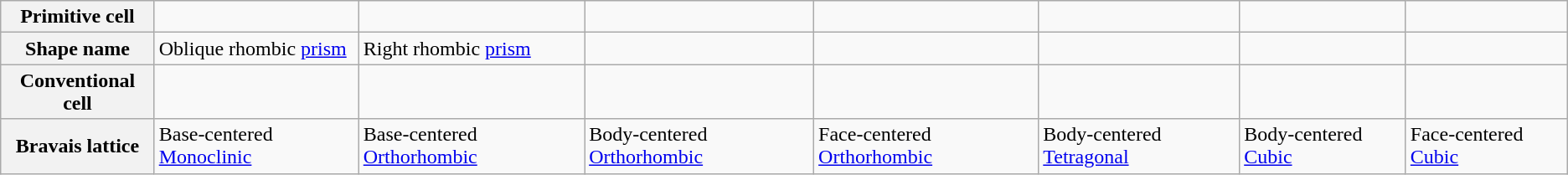<table class=wikitable>
<tr>
<th>Primitive cell</th>
<td></td>
<td></td>
<td></td>
<td></td>
<td></td>
<td></td>
<td></td>
</tr>
<tr>
<th>Shape name</th>
<td>Oblique rhombic <a href='#'>prism</a></td>
<td>Right rhombic <a href='#'>prism</a></td>
<td></td>
<td></td>
<td></td>
<td></td>
<td></td>
</tr>
<tr>
<th>Conventional cell</th>
<td></td>
<td></td>
<td></td>
<td></td>
<td></td>
<td></td>
<td></td>
</tr>
<tr>
<th>Bravais lattice</th>
<td>Base-centered <a href='#'>Monoclinic</a></td>
<td>Base-centered <a href='#'>Orthorhombic</a></td>
<td>Body-centered <a href='#'>Orthorhombic</a></td>
<td>Face-centered <a href='#'>Orthorhombic</a></td>
<td>Body-centered <a href='#'>Tetragonal</a></td>
<td>Body-centered <a href='#'>Cubic</a></td>
<td>Face-centered <a href='#'>Cubic</a></td>
</tr>
</table>
